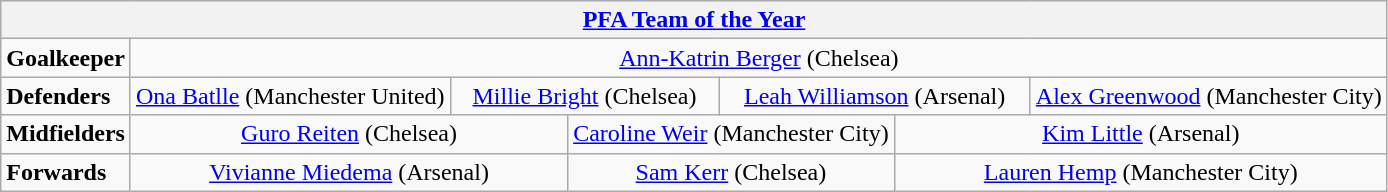<table class="wikitable">
<tr>
<th colspan="13"><a href='#'>PFA Team of the Year</a></th>
</tr>
<tr>
<td><strong>Goalkeeper</strong></td>
<td colspan="12" align="center"> <a href='#'>Ann-Katrin Berger</a> (Chelsea)</td>
</tr>
<tr>
<td><strong>Defenders</strong></td>
<td colspan="3" align="center"> <a href='#'>Ona Batlle</a> (Manchester United)</td>
<td colspan="3" align="center"> <a href='#'>Millie Bright</a> (Chelsea)</td>
<td colspan="3" align="center"> <a href='#'>Leah Williamson</a> (Arsenal)</td>
<td colspan="3" align="center"> <a href='#'>Alex Greenwood</a> (Manchester City)</td>
</tr>
<tr>
<td><strong>Midfielders</strong></td>
<td colspan="4" align="center"> <a href='#'>Guro Reiten</a> (Chelsea)</td>
<td colspan="4" align="center"> <a href='#'>Caroline Weir</a> (Manchester City)</td>
<td colspan="4" align="center"> <a href='#'>Kim Little</a> (Arsenal)</td>
</tr>
<tr>
<td><strong>Forwards</strong></td>
<td colspan="4" align="center"> <a href='#'>Vivianne Miedema</a> (Arsenal)</td>
<td colspan="4" align="center"> <a href='#'>Sam Kerr</a> (Chelsea)</td>
<td colspan="4" align="center"> <a href='#'>Lauren Hemp</a> (Manchester City)</td>
</tr>
</table>
